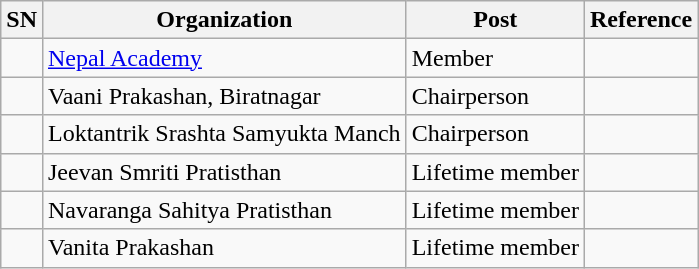<table class="wikitable sortable">
<tr>
<th>SN</th>
<th>Organization</th>
<th>Post</th>
<th class="unsortable">Reference</th>
</tr>
<tr>
<td></td>
<td><a href='#'>Nepal Academy</a></td>
<td>Member</td>
<td></td>
</tr>
<tr>
<td></td>
<td>Vaani Prakashan, Biratnagar</td>
<td>Chairperson</td>
<td></td>
</tr>
<tr>
<td></td>
<td>Loktantrik Srashta Samyukta Manch</td>
<td>Chairperson</td>
<td></td>
</tr>
<tr>
<td></td>
<td>Jeevan Smriti Pratisthan</td>
<td>Lifetime member</td>
<td></td>
</tr>
<tr>
<td></td>
<td>Navaranga Sahitya Pratisthan</td>
<td>Lifetime member</td>
<td></td>
</tr>
<tr>
<td></td>
<td>Vanita Prakashan</td>
<td>Lifetime member</td>
<td></td>
</tr>
</table>
